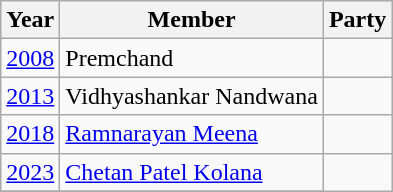<table class="wikitable sortable">
<tr>
<th>Year</th>
<th>Member</th>
<th colspan="2">Party</th>
</tr>
<tr>
<td><a href='#'>2008</a></td>
<td>Premchand</td>
<td></td>
</tr>
<tr>
<td><a href='#'>2013</a></td>
<td>Vidhyashankar Nandwana</td>
<td></td>
</tr>
<tr>
<td><a href='#'>2018</a></td>
<td><a href='#'>Ramnarayan Meena</a></td>
<td></td>
</tr>
<tr>
<td><a href='#'>2023</a></td>
<td><a href='#'>Chetan Patel Kolana</a></td>
</tr>
<tr>
</tr>
</table>
